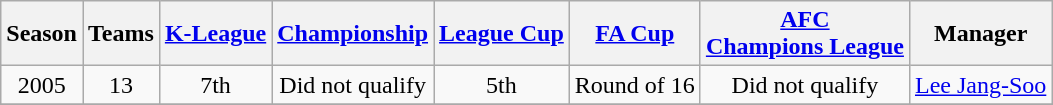<table class="wikitable" style="text-align:center">
<tr>
<th>Season</th>
<th>Teams</th>
<th><a href='#'>K-League</a></th>
<th><a href='#'>Championship</a></th>
<th><a href='#'>League Cup</a></th>
<th><a href='#'>FA Cup</a></th>
<th><a href='#'>AFC<br>Champions League</a></th>
<th>Manager</th>
</tr>
<tr>
<td>2005</td>
<td>13</td>
<td>7th</td>
<td>Did not qualify</td>
<td>5th</td>
<td>Round of 16</td>
<td>Did not qualify</td>
<td align=left> <a href='#'>Lee Jang-Soo</a></td>
</tr>
<tr>
</tr>
</table>
